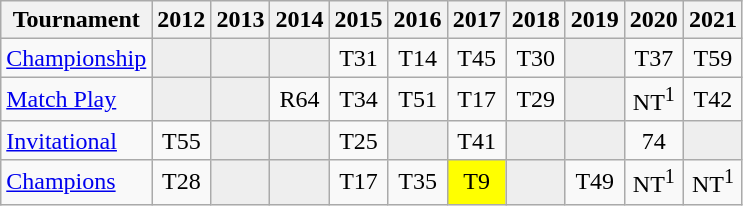<table class="wikitable" style="text-align:center;">
<tr>
<th>Tournament</th>
<th>2012</th>
<th>2013</th>
<th>2014</th>
<th>2015</th>
<th>2016</th>
<th>2017</th>
<th>2018</th>
<th>2019</th>
<th>2020</th>
<th>2021</th>
</tr>
<tr>
<td align="left"><a href='#'>Championship</a></td>
<td style="background:#eeeeee;"></td>
<td style="background:#eeeeee;"></td>
<td style="background:#eeeeee;"></td>
<td>T31</td>
<td>T14</td>
<td>T45</td>
<td>T30</td>
<td style="background:#eeeeee;"></td>
<td>T37</td>
<td>T59</td>
</tr>
<tr>
<td align="left"><a href='#'>Match Play</a></td>
<td style="background:#eeeeee;"></td>
<td style="background:#eeeeee;"></td>
<td>R64</td>
<td>T34</td>
<td>T51</td>
<td>T17</td>
<td>T29</td>
<td style="background:#eeeeee;"></td>
<td>NT<sup>1</sup></td>
<td>T42</td>
</tr>
<tr>
<td align="left"><a href='#'>Invitational</a></td>
<td>T55</td>
<td style="background:#eeeeee;"></td>
<td style="background:#eeeeee;"></td>
<td>T25</td>
<td style="background:#eeeeee;"></td>
<td>T41</td>
<td style="background:#eeeeee;"></td>
<td style="background:#eeeeee;"></td>
<td>74</td>
<td style="background:#eeeeee;"></td>
</tr>
<tr>
<td align="left"><a href='#'>Champions</a></td>
<td>T28</td>
<td style="background:#eeeeee;"></td>
<td style="background:#eeeeee;"></td>
<td>T17</td>
<td>T35</td>
<td style="background:yellow;">T9</td>
<td style="background:#eeeeee;"></td>
<td>T49</td>
<td>NT<sup>1</sup></td>
<td>NT<sup>1</sup></td>
</tr>
</table>
